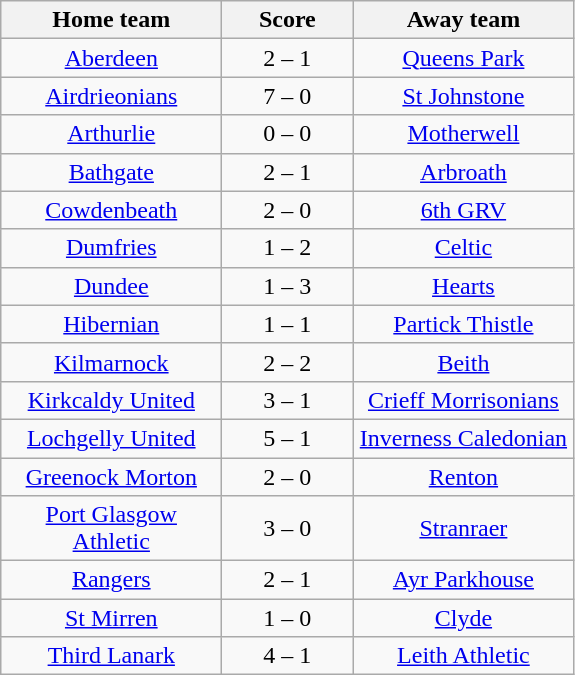<table class="wikitable" style="text-align: center">
<tr>
<th width=140>Home team</th>
<th width=80>Score</th>
<th width=140>Away team</th>
</tr>
<tr>
<td><a href='#'>Aberdeen</a></td>
<td>2 – 1</td>
<td><a href='#'>Queens Park</a></td>
</tr>
<tr>
<td><a href='#'>Airdrieonians</a></td>
<td>7 – 0</td>
<td><a href='#'>St Johnstone</a></td>
</tr>
<tr>
<td><a href='#'>Arthurlie</a></td>
<td>0 – 0</td>
<td><a href='#'>Motherwell</a></td>
</tr>
<tr>
<td><a href='#'>Bathgate</a></td>
<td>2 – 1</td>
<td><a href='#'>Arbroath</a></td>
</tr>
<tr>
<td><a href='#'>Cowdenbeath</a></td>
<td>2 – 0</td>
<td><a href='#'>6th GRV</a></td>
</tr>
<tr>
<td><a href='#'>Dumfries</a></td>
<td>1 – 2</td>
<td><a href='#'>Celtic</a></td>
</tr>
<tr>
<td><a href='#'>Dundee</a></td>
<td>1 – 3</td>
<td><a href='#'>Hearts</a></td>
</tr>
<tr>
<td><a href='#'>Hibernian</a></td>
<td>1 – 1</td>
<td><a href='#'>Partick Thistle</a></td>
</tr>
<tr>
<td><a href='#'>Kilmarnock</a></td>
<td>2 – 2</td>
<td><a href='#'>Beith</a></td>
</tr>
<tr>
<td><a href='#'>Kirkcaldy United</a></td>
<td>3 – 1</td>
<td><a href='#'>Crieff Morrisonians</a></td>
</tr>
<tr>
<td><a href='#'>Lochgelly United</a></td>
<td>5 – 1</td>
<td><a href='#'>Inverness Caledonian</a></td>
</tr>
<tr>
<td><a href='#'>Greenock Morton</a></td>
<td>2 – 0</td>
<td><a href='#'>Renton</a></td>
</tr>
<tr>
<td><a href='#'>Port Glasgow Athletic</a></td>
<td>3 – 0</td>
<td><a href='#'>Stranraer</a></td>
</tr>
<tr>
<td><a href='#'>Rangers</a></td>
<td>2 – 1</td>
<td><a href='#'>Ayr Parkhouse</a></td>
</tr>
<tr>
<td><a href='#'>St Mirren</a></td>
<td>1 – 0</td>
<td><a href='#'>Clyde</a></td>
</tr>
<tr>
<td><a href='#'>Third Lanark</a></td>
<td>4 – 1</td>
<td><a href='#'>Leith Athletic</a></td>
</tr>
</table>
